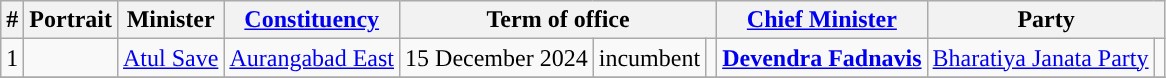<table class="wikitable" style="text-align:center">
<tr>
<th>#</th>
<th>Portrait</th>
<th>Minister</th>
<th><a href='#'>Constituency</a></th>
<th colspan="3">Term of office</th>
<th><a href='#'>Chief Minister</a></th>
<th colspan="2">Party</th>
</tr>
<tr>
<td>1</td>
<td></td>
<td><a href='#'>Atul Save</a></td>
<td><a href='#'>Aurangabad East</a></td>
<td>15 December 2024</td>
<td>incumbent</td>
<td></td>
<td><strong><a href='#'>Devendra Fadnavis</a></strong></td>
<td><a href='#'>Bharatiya Janata Party</a></td>
<td style="background-color: "></td>
</tr>
<tr>
</tr>
</table>
